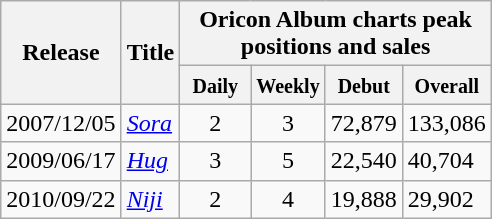<table class="wikitable">
<tr>
<th rowspan="2">Release</th>
<th rowspan="2">Title</th>
<th colspan="4">Oricon Album charts peak positions and sales</th>
</tr>
<tr>
<th style="width:40px;"><small>Daily</small></th>
<th style="width:40px;"><small>Weekly</small></th>
<th style="width:40px;"><small>Debut</small></th>
<th style="width:40px;"><small>Overall</small></th>
</tr>
<tr>
<td>2007/12/05</td>
<td><em><a href='#'>Sora</a></em></td>
<td style="text-align:center;">2</td>
<td style="text-align:center;">3</td>
<td>72,879</td>
<td>133,086</td>
</tr>
<tr>
<td>2009/06/17</td>
<td><em><a href='#'>Hug</a></em></td>
<td style="text-align:center;">3</td>
<td style="text-align:center;">5</td>
<td>22,540</td>
<td>40,704</td>
</tr>
<tr>
<td>2010/09/22</td>
<td><em><a href='#'>Niji</a></em></td>
<td style="text-align:center;">2</td>
<td style="text-align:center;">4</td>
<td>19,888</td>
<td>29,902</td>
</tr>
</table>
